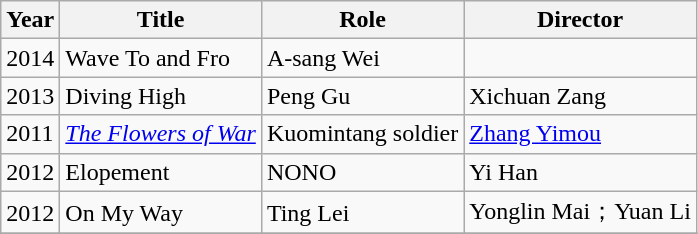<table class="wikitable">
<tr>
<th>Year</th>
<th>Title</th>
<th>Role</th>
<th>Director</th>
</tr>
<tr>
<td>2014</td>
<td>Wave To and Fro</td>
<td>A-sang Wei</td>
<td></td>
</tr>
<tr>
<td>2013</td>
<td>Diving High</td>
<td>Peng Gu</td>
<td>Xichuan Zang</td>
</tr>
<tr>
<td>2011</td>
<td><em><a href='#'>The Flowers of War</a></em></td>
<td>Kuomintang soldier</td>
<td><a href='#'>Zhang Yimou</a></td>
</tr>
<tr>
<td>2012</td>
<td>Elopement</td>
<td>NONO</td>
<td>Yi Han</td>
</tr>
<tr>
<td>2012</td>
<td>On My Way</td>
<td>Ting Lei</td>
<td>Yonglin Mai；Yuan Li</td>
</tr>
<tr>
</tr>
</table>
